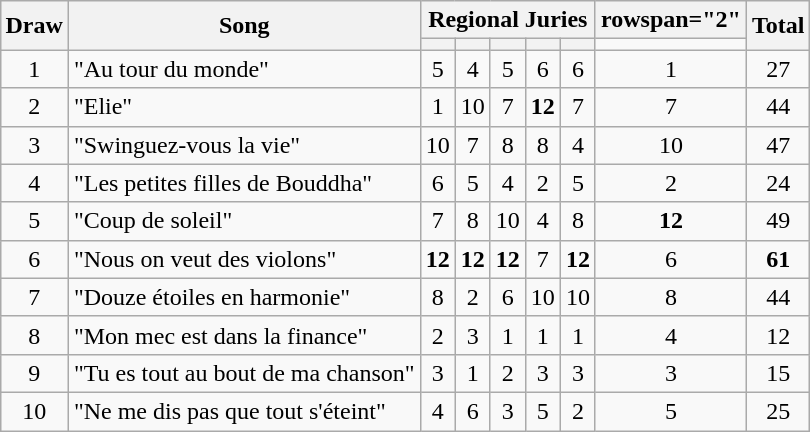<table class="wikitable plainrowheaders" style="margin: 1em auto 1em auto; text-align:center;">
<tr>
<th rowspan="2">Draw</th>
<th rowspan="2">Song</th>
<th colspan="5">Regional Juries</th>
<th>rowspan="2" </th>
<th rowspan="2">Total</th>
</tr>
<tr>
<th></th>
<th></th>
<th></th>
<th></th>
<th></th>
</tr>
<tr --->
<td>1</td>
<td align="left">"Au tour du monde"</td>
<td>5</td>
<td>4</td>
<td>5</td>
<td>6</td>
<td>6</td>
<td>1</td>
<td>27</td>
</tr>
<tr --->
<td>2</td>
<td align="left">"Elie"</td>
<td>1</td>
<td>10</td>
<td>7</td>
<td><strong>12</strong></td>
<td>7</td>
<td>7</td>
<td>44</td>
</tr>
<tr --->
<td>3</td>
<td align="left">"Swinguez-vous la vie"</td>
<td>10</td>
<td>7</td>
<td>8</td>
<td>8</td>
<td>4</td>
<td>10</td>
<td>47</td>
</tr>
<tr --->
<td>4</td>
<td align="left">"Les petites filles de Bouddha"</td>
<td>6</td>
<td>5</td>
<td>4</td>
<td>2</td>
<td>5</td>
<td>2</td>
<td>24</td>
</tr>
<tr --->
<td>5</td>
<td align="left">"Coup de soleil"</td>
<td>7</td>
<td>8</td>
<td>10</td>
<td>4</td>
<td>8</td>
<td><strong>12</strong></td>
<td>49</td>
</tr>
<tr --->
<td>6</td>
<td align="left">"Nous on veut des violons"</td>
<td><strong>12</strong></td>
<td><strong>12</strong></td>
<td><strong>12</strong></td>
<td>7</td>
<td><strong>12</strong></td>
<td>6</td>
<td><strong>61</strong></td>
</tr>
<tr --->
<td>7</td>
<td align="left">"Douze étoiles en harmonie"</td>
<td>8</td>
<td>2</td>
<td>6</td>
<td>10</td>
<td>10</td>
<td>8</td>
<td>44</td>
</tr>
<tr --->
<td>8</td>
<td align="left">"Mon mec est dans la finance"</td>
<td>2</td>
<td>3</td>
<td>1</td>
<td>1</td>
<td>1</td>
<td>4</td>
<td>12</td>
</tr>
<tr --->
<td>9</td>
<td align="left">"Tu es tout au bout de ma chanson"</td>
<td>3</td>
<td>1</td>
<td>2</td>
<td>3</td>
<td>3</td>
<td>3</td>
<td>15</td>
</tr>
<tr --->
<td>10</td>
<td align="left">"Ne me dis pas que tout s'éteint"</td>
<td>4</td>
<td>6</td>
<td>3</td>
<td>5</td>
<td>2</td>
<td>5</td>
<td>25</td>
</tr>
</table>
